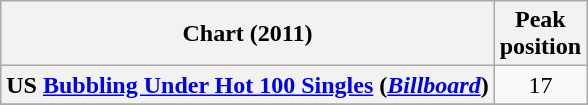<table class="wikitable">
<tr>
<th>Chart (2011)</th>
<th>Peak<br>position</th>
</tr>
<tr>
<th scope="row">US <a href='#'>Bubbling Under Hot 100 Singles</a> (<a href='#'><em>Billboard</em></a>)</th>
<td Align="center">17</td>
</tr>
<tr>
</tr>
</table>
